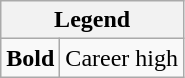<table class="wikitable mw-collapsible mw-collapsed">
<tr>
<th colspan="2">Legend</th>
</tr>
<tr>
<td><strong>Bold</strong></td>
<td>Career high</td>
</tr>
</table>
